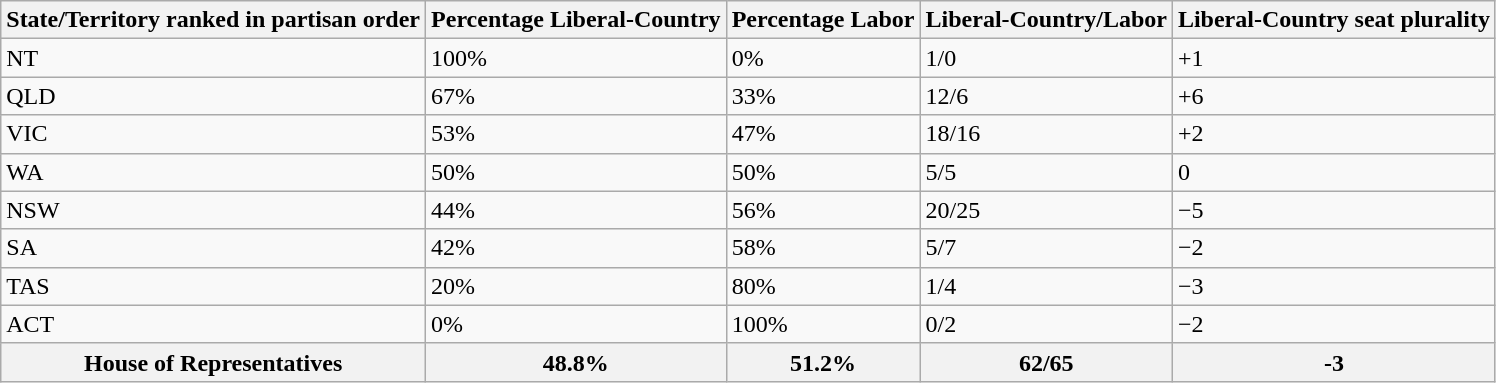<table class="wikitable sortable mw-collapsible">
<tr>
<th>State/Territory ranked in partisan order</th>
<th>Percentage Liberal-Country</th>
<th>Percentage Labor</th>
<th>Liberal-Country/Labor</th>
<th>Liberal-Country seat plurality</th>
</tr>
<tr>
<td>NT</td>
<td>100%</td>
<td>0%</td>
<td>1/0</td>
<td>+1</td>
</tr>
<tr>
<td>QLD</td>
<td>67%</td>
<td>33%</td>
<td>12/6</td>
<td>+6</td>
</tr>
<tr>
<td>VIC</td>
<td>53%</td>
<td>47%</td>
<td>18/16</td>
<td>+2</td>
</tr>
<tr>
<td>WA</td>
<td>50%</td>
<td>50%</td>
<td>5/5</td>
<td>0</td>
</tr>
<tr>
<td>NSW</td>
<td>44%</td>
<td>56%</td>
<td>20/25</td>
<td>−5</td>
</tr>
<tr>
<td>SA</td>
<td>42%</td>
<td>58%</td>
<td>5/7</td>
<td>−2</td>
</tr>
<tr>
<td>TAS</td>
<td>20%</td>
<td>80%</td>
<td>1/4</td>
<td>−3</td>
</tr>
<tr>
<td>ACT</td>
<td>0%</td>
<td>100%</td>
<td>0/2</td>
<td>−2</td>
</tr>
<tr>
<th>House of Representatives</th>
<th>48.8%</th>
<th>51.2%</th>
<th>62/65</th>
<th>-3</th>
</tr>
</table>
